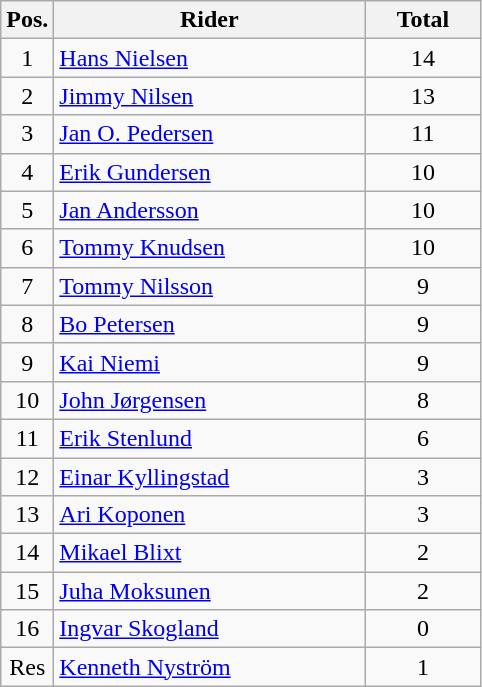<table class=wikitable>
<tr>
<th width=25px>Pos.</th>
<th width=200px>Rider</th>
<th width=70px>Total</th>
</tr>
<tr align=center >
<td>1</td>
<td align=left> <a href='#'>Hans Nielsen</a></td>
<td>14</td>
</tr>
<tr align=center >
<td>2</td>
<td align=left> <a href='#'>Jimmy Nilsen</a></td>
<td>13</td>
</tr>
<tr align=center >
<td>3</td>
<td align=left> <a href='#'>Jan O. Pedersen</a></td>
<td>11</td>
</tr>
<tr align=center >
<td>4</td>
<td align=left> <a href='#'>Erik Gundersen</a></td>
<td>10</td>
</tr>
<tr align=center >
<td>5</td>
<td align=left> <a href='#'>Jan Andersson</a></td>
<td>10</td>
</tr>
<tr align=center >
<td>6</td>
<td align=left> <a href='#'>Tommy Knudsen</a></td>
<td>10</td>
</tr>
<tr align=center >
<td>7</td>
<td align=left> <a href='#'>Tommy Nilsson</a></td>
<td>9</td>
</tr>
<tr align=center >
<td>8</td>
<td align=left> <a href='#'>Bo Petersen</a></td>
<td>9</td>
</tr>
<tr align=center>
<td>9</td>
<td align=left> <a href='#'>Kai Niemi</a></td>
<td>9</td>
</tr>
<tr align=center>
<td>10</td>
<td align=left> <a href='#'>John Jørgensen</a></td>
<td>8</td>
</tr>
<tr align=center>
<td>11</td>
<td align=left> <a href='#'>Erik Stenlund</a></td>
<td>6</td>
</tr>
<tr align=center>
<td>12</td>
<td align=left> <a href='#'>Einar Kyllingstad</a></td>
<td>3</td>
</tr>
<tr align=center>
<td>13</td>
<td align=left> <a href='#'>Ari Koponen</a></td>
<td>3</td>
</tr>
<tr align=center>
<td>14</td>
<td align=left> <a href='#'>Mikael Blixt</a></td>
<td>2</td>
</tr>
<tr align=center>
<td>15</td>
<td align=left> <a href='#'>Juha Moksunen</a></td>
<td>2</td>
</tr>
<tr align=center>
<td>16</td>
<td align=left> <a href='#'>Ingvar Skogland</a></td>
<td>0</td>
</tr>
<tr align=center>
<td>Res</td>
<td align=left> <a href='#'>Kenneth Nyström</a></td>
<td>1</td>
</tr>
</table>
